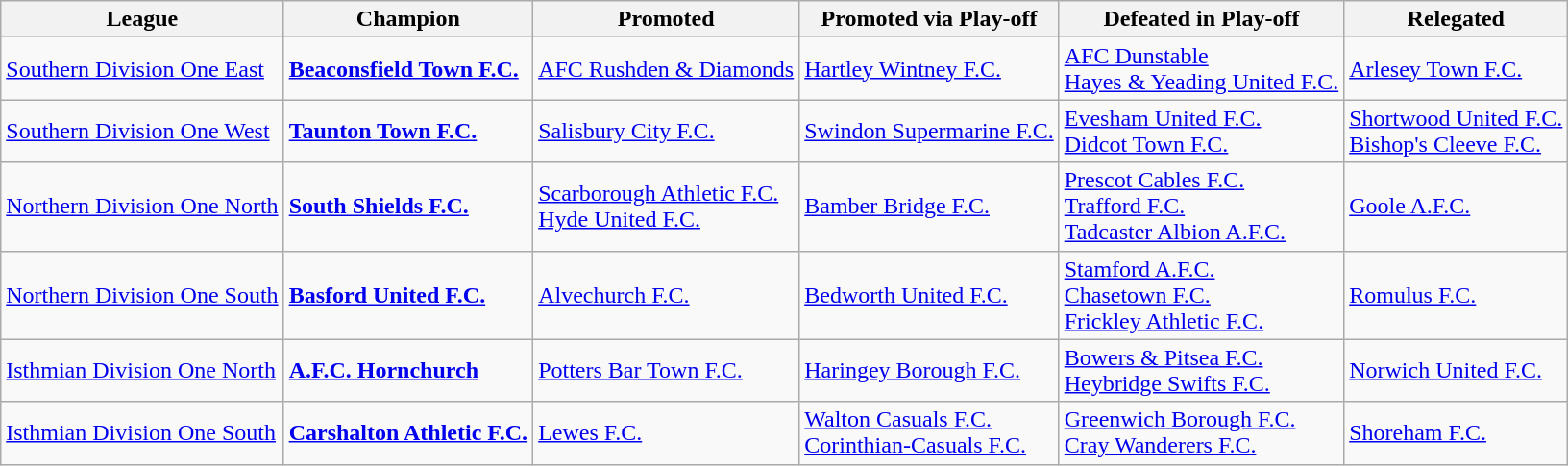<table class="wikitable">
<tr>
<th>League</th>
<th>Champion</th>
<th>Promoted</th>
<th>Promoted via Play-off</th>
<th>Defeated in Play-off</th>
<th>Relegated</th>
</tr>
<tr>
<td><a href='#'>Southern Division One East</a></td>
<td><strong><a href='#'>Beaconsfield Town F.C.</a></strong></td>
<td><a href='#'>AFC Rushden & Diamonds</a></td>
<td><a href='#'>Hartley Wintney F.C.</a></td>
<td><a href='#'>AFC Dunstable</a><br><a href='#'>Hayes & Yeading United F.C.</a></td>
<td><a href='#'>Arlesey Town F.C.</a></td>
</tr>
<tr>
<td><a href='#'>Southern Division One West</a></td>
<td><strong><a href='#'>Taunton Town F.C.</a></strong></td>
<td><a href='#'>Salisbury City F.C.</a></td>
<td><a href='#'>Swindon Supermarine F.C.</a></td>
<td><a href='#'>Evesham United F.C.</a><br><a href='#'>Didcot Town F.C.</a></td>
<td><a href='#'>Shortwood United F.C.</a><br><a href='#'>Bishop's Cleeve F.C.</a></td>
</tr>
<tr>
<td><a href='#'>Northern Division One North</a></td>
<td><strong><a href='#'>South Shields F.C.</a></strong></td>
<td><a href='#'>Scarborough Athletic F.C.</a><br><a href='#'>Hyde United F.C.</a></td>
<td><a href='#'>Bamber Bridge F.C.</a></td>
<td><a href='#'>Prescot Cables F.C.</a><br><a href='#'>Trafford F.C.</a><br><a href='#'>Tadcaster Albion A.F.C.</a></td>
<td><a href='#'>Goole A.F.C.</a></td>
</tr>
<tr>
<td><a href='#'>Northern Division One South</a></td>
<td><strong><a href='#'>Basford United F.C.</a></strong></td>
<td><a href='#'>Alvechurch F.C.</a></td>
<td><a href='#'>Bedworth United F.C.</a></td>
<td><a href='#'>Stamford A.F.C.</a><br><a href='#'>Chasetown F.C.</a><br><a href='#'>Frickley Athletic F.C.</a></td>
<td><a href='#'>Romulus F.C.</a></td>
</tr>
<tr>
<td><a href='#'>Isthmian Division One North</a></td>
<td><strong><a href='#'>A.F.C. Hornchurch</a></strong></td>
<td><a href='#'>Potters Bar Town F.C.</a></td>
<td><a href='#'>Haringey Borough F.C.</a></td>
<td><a href='#'>Bowers & Pitsea F.C.</a><br><a href='#'>Heybridge Swifts F.C.</a></td>
<td><a href='#'>Norwich United F.C.</a></td>
</tr>
<tr>
<td><a href='#'>Isthmian Division One South</a></td>
<td><strong><a href='#'>Carshalton Athletic F.C.</a></strong></td>
<td><a href='#'>Lewes F.C.</a></td>
<td><a href='#'>Walton Casuals F.C.</a><br><a href='#'>Corinthian-Casuals F.C.</a></td>
<td><a href='#'>Greenwich Borough F.C.</a><br><a href='#'>Cray Wanderers F.C.</a></td>
<td><a href='#'>Shoreham F.C.</a></td>
</tr>
</table>
